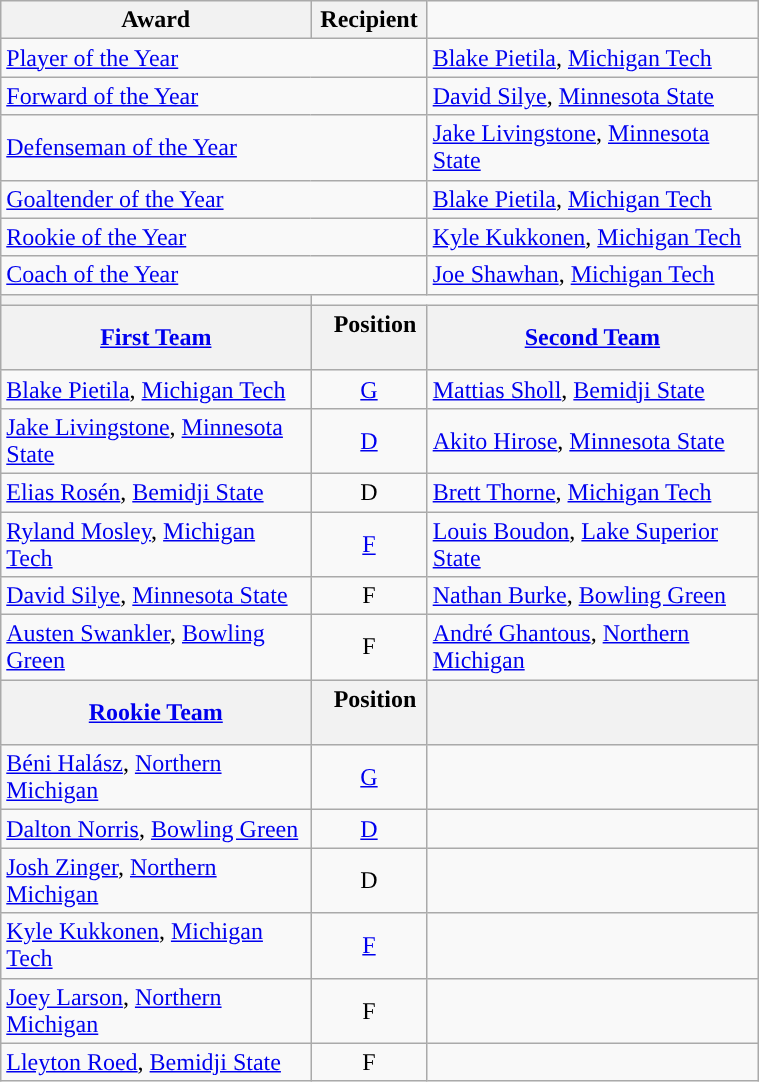<table class="wikitable" width=40%>
<tr>
<th>Award</th>
<th>Recipient</th>
</tr>
<tr>
<td colspan=2><a href='#'>Player of the Year</a></td>
<td><a href='#'>Blake Pietila</a>, <a href='#'>Michigan Tech</a></td>
</tr>
<tr>
<td colspan=2><a href='#'>Forward of the Year</a></td>
<td><a href='#'>David Silye</a>, <a href='#'>Minnesota State</a></td>
</tr>
<tr>
<td colspan=2><a href='#'>Defenseman of the Year</a></td>
<td><a href='#'>Jake Livingstone</a>, <a href='#'>Minnesota State</a></td>
</tr>
<tr>
<td colspan=2><a href='#'>Goaltender of the Year</a></td>
<td><a href='#'>Blake Pietila</a>, <a href='#'>Michigan Tech</a></td>
</tr>
<tr>
<td colspan=2><a href='#'>Rookie of the Year</a></td>
<td><a href='#'>Kyle Kukkonen</a>, <a href='#'>Michigan Tech</a></td>
</tr>
<tr>
<td colspan=2><a href='#'>Coach of the Year</a></td>
<td><a href='#'>Joe Shawhan</a>, <a href='#'>Michigan Tech</a><br></td>
</tr>
<tr>
<th><a href='#'></a></th>
</tr>
<tr>
<th><a href='#'>First Team</a></th>
<th>  Position  </th>
<th><a href='#'>Second Team</a></th>
</tr>
<tr>
<td><a href='#'>Blake Pietila</a>, <a href='#'>Michigan Tech</a></td>
<td align=center><a href='#'>G</a></td>
<td><a href='#'>Mattias Sholl</a>, <a href='#'>Bemidji State</a></td>
</tr>
<tr>
<td><a href='#'>Jake Livingstone</a>, <a href='#'>Minnesota State</a></td>
<td align=center><a href='#'>D</a></td>
<td><a href='#'>Akito Hirose</a>, <a href='#'>Minnesota State</a></td>
</tr>
<tr>
<td><a href='#'>Elias Rosén</a>, <a href='#'>Bemidji State</a></td>
<td align=center>D</td>
<td><a href='#'>Brett Thorne</a>, <a href='#'>Michigan Tech</a></td>
</tr>
<tr>
<td><a href='#'>Ryland Mosley</a>, <a href='#'>Michigan Tech</a></td>
<td align=center><a href='#'>F</a></td>
<td><a href='#'>Louis Boudon</a>, <a href='#'>Lake Superior State</a></td>
</tr>
<tr>
<td><a href='#'>David Silye</a>, <a href='#'>Minnesota State</a></td>
<td align=center>F</td>
<td><a href='#'>Nathan Burke</a>, <a href='#'>Bowling Green</a></td>
</tr>
<tr>
<td><a href='#'>Austen Swankler</a>, <a href='#'>Bowling Green</a></td>
<td align=center>F</td>
<td><a href='#'>André Ghantous</a>, <a href='#'>Northern Michigan</a></td>
</tr>
<tr>
<th><a href='#'>Rookie Team</a></th>
<th>  Position  </th>
<th></th>
</tr>
<tr>
<td><a href='#'>Béni Halász</a>, <a href='#'>Northern Michigan</a></td>
<td align=center><a href='#'>G</a></td>
<td></td>
</tr>
<tr>
<td><a href='#'>Dalton Norris</a>, <a href='#'>Bowling Green</a></td>
<td align=center><a href='#'>D</a></td>
<td></td>
</tr>
<tr>
<td><a href='#'>Josh Zinger</a>, <a href='#'>Northern Michigan</a></td>
<td align=center>D</td>
<td></td>
</tr>
<tr>
<td><a href='#'>Kyle Kukkonen</a>, <a href='#'>Michigan Tech</a></td>
<td align=center><a href='#'>F</a></td>
<td></td>
</tr>
<tr>
<td><a href='#'>Joey Larson</a>, <a href='#'>Northern Michigan</a></td>
<td align=center>F</td>
<td></td>
</tr>
<tr>
<td><a href='#'>Lleyton Roed</a>, <a href='#'>Bemidji State</a></td>
<td align=center>F</td>
<td></td>
</tr>
</table>
